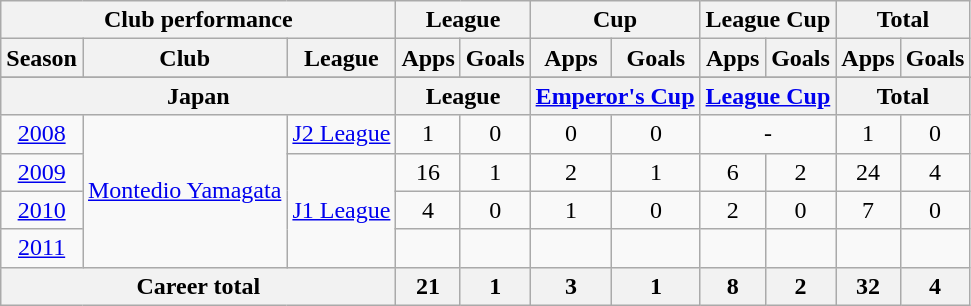<table class="wikitable" style="text-align:center">
<tr>
<th colspan=3>Club performance</th>
<th colspan=2>League</th>
<th colspan=2>Cup</th>
<th colspan=2>League Cup</th>
<th colspan=2>Total</th>
</tr>
<tr>
<th>Season</th>
<th>Club</th>
<th>League</th>
<th>Apps</th>
<th>Goals</th>
<th>Apps</th>
<th>Goals</th>
<th>Apps</th>
<th>Goals</th>
<th>Apps</th>
<th>Goals</th>
</tr>
<tr>
</tr>
<tr>
<th colspan=3>Japan</th>
<th colspan=2>League</th>
<th colspan=2><a href='#'>Emperor's Cup</a></th>
<th colspan=2><a href='#'>League Cup</a></th>
<th colspan=2>Total</th>
</tr>
<tr>
<td><a href='#'>2008</a></td>
<td rowspan="4"><a href='#'>Montedio Yamagata</a></td>
<td><a href='#'>J2 League</a></td>
<td>1</td>
<td>0</td>
<td>0</td>
<td>0</td>
<td colspan="2">-</td>
<td>1</td>
<td>0</td>
</tr>
<tr>
<td><a href='#'>2009</a></td>
<td rowspan="3"><a href='#'>J1 League</a></td>
<td>16</td>
<td>1</td>
<td>2</td>
<td>1</td>
<td>6</td>
<td>2</td>
<td>24</td>
<td>4</td>
</tr>
<tr>
<td><a href='#'>2010</a></td>
<td>4</td>
<td>0</td>
<td>1</td>
<td>0</td>
<td>2</td>
<td>0</td>
<td>7</td>
<td>0</td>
</tr>
<tr>
<td><a href='#'>2011</a></td>
<td></td>
<td></td>
<td></td>
<td></td>
<td></td>
<td></td>
<td></td>
<td></td>
</tr>
<tr>
<th colspan=3>Career total</th>
<th>21</th>
<th>1</th>
<th>3</th>
<th>1</th>
<th>8</th>
<th>2</th>
<th>32</th>
<th>4</th>
</tr>
</table>
